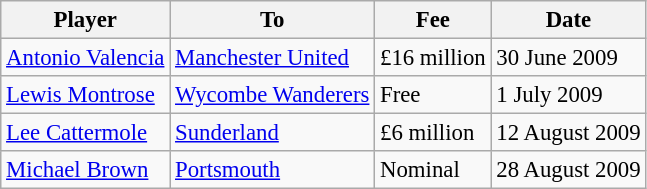<table class="wikitable" style="text-align:center; font-size:95%; text-align:left">
<tr>
<th>Player</th>
<th>To</th>
<th>Fee</th>
<th>Date</th>
</tr>
<tr --->
<td> <a href='#'>Antonio Valencia</a></td>
<td> <a href='#'>Manchester United</a></td>
<td>£16 million</td>
<td>30 June 2009</td>
</tr>
<tr --->
<td> <a href='#'>Lewis Montrose</a></td>
<td> <a href='#'>Wycombe Wanderers</a></td>
<td>Free</td>
<td>1 July 2009</td>
</tr>
<tr --->
<td> <a href='#'>Lee Cattermole</a></td>
<td> <a href='#'>Sunderland</a></td>
<td>£6 million</td>
<td>12 August 2009</td>
</tr>
<tr --->
<td> <a href='#'>Michael Brown</a></td>
<td> <a href='#'>Portsmouth</a></td>
<td>Nominal</td>
<td>28 August 2009</td>
</tr>
</table>
